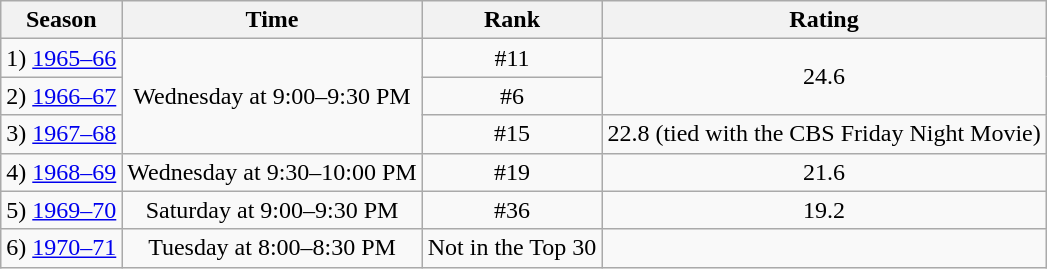<table class="wikitable" style="text-align:center">
<tr>
<th>Season</th>
<th>Time</th>
<th>Rank</th>
<th>Rating</th>
</tr>
<tr>
<td>1) <a href='#'>1965–66</a></td>
<td rowspan="3">Wednesday at 9:00–9:30 PM</td>
<td>#11</td>
<td rowspan="2">24.6</td>
</tr>
<tr>
<td>2) <a href='#'>1966–67</a></td>
<td>#6</td>
</tr>
<tr>
<td>3) <a href='#'>1967–68</a></td>
<td>#15</td>
<td>22.8 (tied with the CBS Friday Night Movie)</td>
</tr>
<tr>
<td>4) <a href='#'>1968–69</a></td>
<td>Wednesday at 9:30–10:00 PM</td>
<td>#19</td>
<td>21.6</td>
</tr>
<tr>
<td>5) <a href='#'>1969–70</a></td>
<td>Saturday at 9:00–9:30 PM</td>
<td>#36</td>
<td>19.2</td>
</tr>
<tr>
<td>6) <a href='#'>1970–71</a></td>
<td>Tuesday at 8:00–8:30 PM</td>
<td>Not in the Top 30</td>
<td></td>
</tr>
</table>
